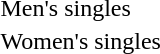<table>
<tr>
<td rowspan=2>Men's singles<br></td>
<td rowspan=2></td>
<td rowspan=2></td>
<td></td>
</tr>
<tr>
<td></td>
</tr>
<tr>
<td rowspan=2>Women's singles<br></td>
<td rowspan=2></td>
<td rowspan=2></td>
<td></td>
</tr>
<tr>
<td></td>
</tr>
<tr>
</tr>
</table>
